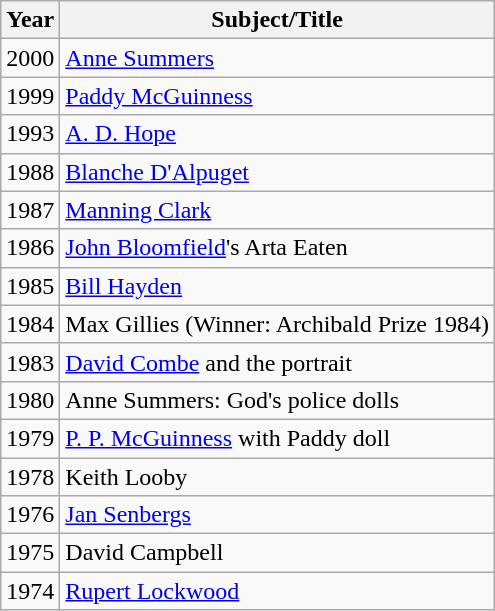<table class="wikitable">
<tr>
<th>Year</th>
<th>Subject/Title</th>
</tr>
<tr>
<td>2000</td>
<td><a href='#'>Anne Summers</a></td>
</tr>
<tr>
<td>1999</td>
<td><a href='#'>Paddy McGuinness</a></td>
</tr>
<tr>
<td>1993</td>
<td><a href='#'>A. D. Hope</a></td>
</tr>
<tr>
<td>1988</td>
<td><a href='#'>Blanche D'Alpuget</a></td>
</tr>
<tr>
<td>1987</td>
<td><a href='#'>Manning Clark</a></td>
</tr>
<tr>
<td>1986</td>
<td><a href='#'>John Bloomfield</a>'s Arta Eaten</td>
</tr>
<tr>
<td>1985</td>
<td><a href='#'>Bill Hayden</a></td>
</tr>
<tr>
<td>1984</td>
<td>Max Gillies (Winner: Archibald Prize 1984)</td>
</tr>
<tr>
<td>1983</td>
<td><a href='#'>David Combe</a> and the portrait</td>
</tr>
<tr>
<td>1980</td>
<td>Anne Summers: God's police dolls</td>
</tr>
<tr>
<td>1979</td>
<td><a href='#'>P. P. McGuinness</a> with Paddy doll</td>
</tr>
<tr>
<td>1978</td>
<td>Keith Looby</td>
</tr>
<tr>
<td>1976</td>
<td><a href='#'>Jan Senbergs</a></td>
</tr>
<tr>
<td>1975</td>
<td>David Campbell</td>
</tr>
<tr>
<td>1974</td>
<td><a href='#'>Rupert Lockwood</a></td>
</tr>
</table>
